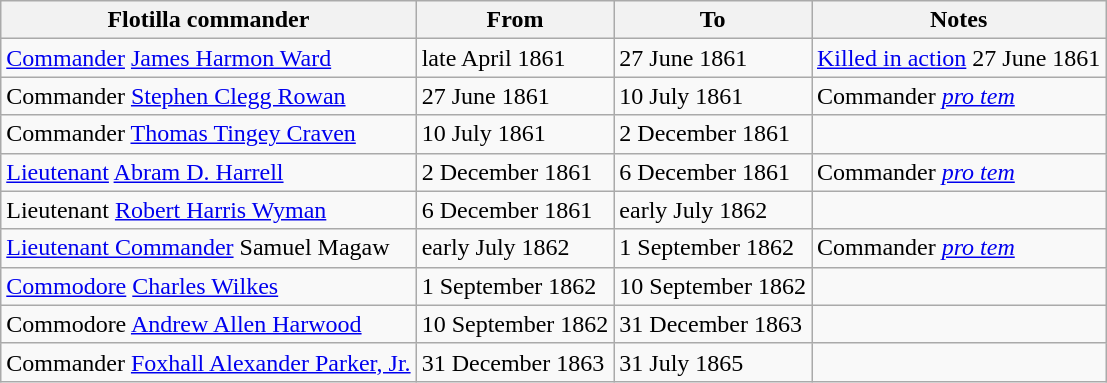<table class="wikitable">
<tr>
<th>Flotilla commander</th>
<th>From</th>
<th>To</th>
<th>Notes</th>
</tr>
<tr>
<td><a href='#'>Commander</a> <a href='#'>James Harmon Ward</a></td>
<td>late April 1861</td>
<td>27 June 1861</td>
<td><a href='#'>Killed in action</a> 27 June 1861</td>
</tr>
<tr>
<td>Commander <a href='#'>Stephen Clegg Rowan</a></td>
<td>27 June 1861</td>
<td>10 July 1861</td>
<td>Commander <a href='#'><em>pro tem</em></a></td>
</tr>
<tr>
<td>Commander <a href='#'>Thomas Tingey Craven</a></td>
<td>10 July 1861</td>
<td>2 December 1861</td>
<td></td>
</tr>
<tr>
<td><a href='#'>Lieutenant</a> <a href='#'>Abram D. Harrell</a></td>
<td>2 December 1861</td>
<td>6 December 1861</td>
<td>Commander <a href='#'><em>pro tem</em></a></td>
</tr>
<tr>
<td>Lieutenant <a href='#'>Robert Harris Wyman</a></td>
<td>6 December 1861</td>
<td>early July 1862</td>
</tr>
<tr>
<td><a href='#'>Lieutenant Commander</a> Samuel Magaw</td>
<td>early July 1862</td>
<td>1 September 1862</td>
<td>Commander <a href='#'><em>pro tem</em></a></td>
</tr>
<tr>
<td><a href='#'>Commodore</a> <a href='#'>Charles Wilkes</a></td>
<td>1 September 1862</td>
<td>10 September 1862</td>
<td></td>
</tr>
<tr>
<td>Commodore <a href='#'>Andrew Allen Harwood</a></td>
<td>10 September 1862</td>
<td>31 December 1863</td>
<td></td>
</tr>
<tr>
<td>Commander <a href='#'>Foxhall Alexander Parker, Jr.</a></td>
<td>31 December 1863</td>
<td>31 July 1865</td>
</tr>
</table>
